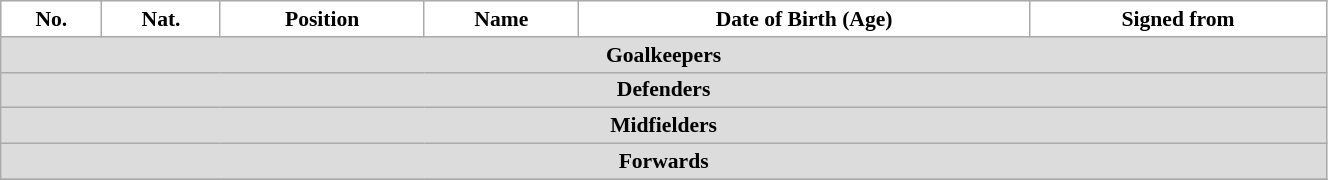<table class="wikitable" style="text-align:center; font-size:90%; width:70%">
<tr>
<th style="background:white; color:black; text-align:center;">No.</th>
<th style="background:white; color:black; text-align:center;">Nat.</th>
<th style="background:white; color:black; text-align:center;">Position</th>
<th style="background:white; color:black; text-align:center;">Name</th>
<th style="background:white; color:black; text-align:center;">Date of Birth (Age)</th>
<th style="background:white; color:black; text-align:center;">Signed from</th>
</tr>
<tr>
<th colspan=10 style="background:#DCDCDC; text-align:center;">Goalkeepers</th>
</tr>
<tr>
<th colspan=10 style="background:#DCDCDC; text-align:center;">Defenders</th>
</tr>
<tr>
<th colspan=10 style="background:#DCDCDC; text-align:center;">Midfielders</th>
</tr>
<tr>
<th colspan=10 style="background:#DCDCDC; text-align:center;">Forwards</th>
</tr>
<tr>
</tr>
</table>
